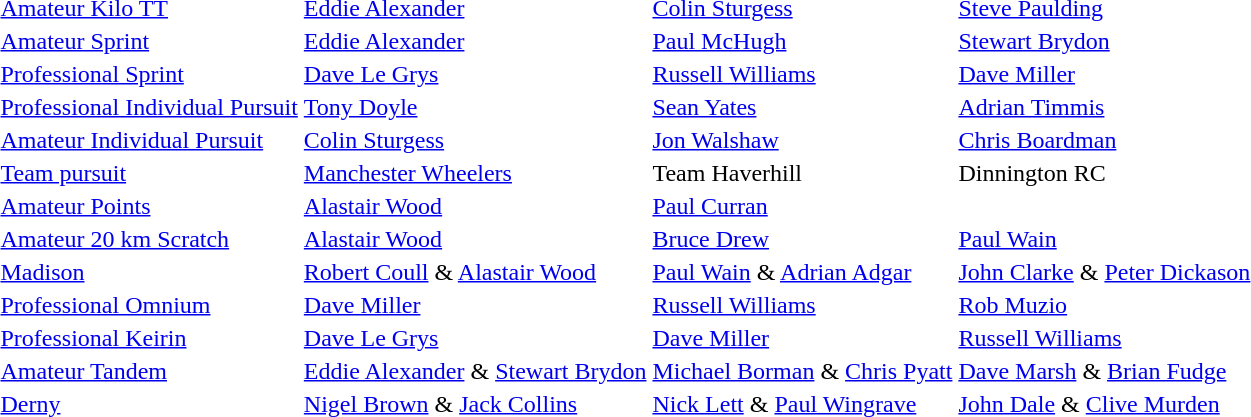<table>
<tr style="background:#ccc;">
</tr>
<tr>
<td><a href='#'>Amateur Kilo TT</a></td>
<td><a href='#'>Eddie Alexander</a></td>
<td><a href='#'>Colin Sturgess</a></td>
<td><a href='#'>Steve Paulding</a></td>
</tr>
<tr>
<td><a href='#'>Amateur Sprint</a></td>
<td><a href='#'>Eddie Alexander</a></td>
<td><a href='#'>Paul McHugh</a></td>
<td><a href='#'>Stewart Brydon</a></td>
</tr>
<tr>
<td><a href='#'>Professional Sprint</a></td>
<td><a href='#'>Dave Le Grys</a></td>
<td><a href='#'>Russell Williams</a></td>
<td><a href='#'>Dave Miller</a></td>
</tr>
<tr>
<td><a href='#'>Professional Individual Pursuit</a></td>
<td><a href='#'>Tony Doyle</a></td>
<td><a href='#'>Sean Yates</a></td>
<td><a href='#'>Adrian Timmis</a></td>
</tr>
<tr>
<td><a href='#'>Amateur Individual Pursuit</a></td>
<td><a href='#'>Colin Sturgess</a></td>
<td><a href='#'>Jon Walshaw</a></td>
<td><a href='#'>Chris Boardman</a></td>
</tr>
<tr>
<td><a href='#'>Team pursuit</a></td>
<td><a href='#'>Manchester Wheelers</a></td>
<td>Team Haverhill</td>
<td>Dinnington RC</td>
</tr>
<tr>
<td><a href='#'>Amateur Points</a></td>
<td><a href='#'>Alastair Wood</a></td>
<td><a href='#'>Paul Curran</a></td>
<td></td>
</tr>
<tr>
<td><a href='#'>Amateur 20 km Scratch</a></td>
<td><a href='#'>Alastair Wood</a></td>
<td><a href='#'>Bruce Drew</a></td>
<td><a href='#'>Paul Wain</a></td>
</tr>
<tr>
<td><a href='#'>Madison</a></td>
<td><a href='#'>Robert Coull</a> & <a href='#'>Alastair Wood</a></td>
<td><a href='#'>Paul Wain</a> & <a href='#'>Adrian Adgar</a></td>
<td><a href='#'>John Clarke</a> & <a href='#'>Peter Dickason</a></td>
</tr>
<tr>
<td><a href='#'>Professional Omnium</a></td>
<td><a href='#'>Dave Miller</a></td>
<td><a href='#'>Russell Williams</a></td>
<td><a href='#'>Rob Muzio</a></td>
</tr>
<tr>
<td><a href='#'>Professional Keirin</a></td>
<td><a href='#'>Dave Le Grys</a></td>
<td><a href='#'>Dave Miller</a></td>
<td><a href='#'>Russell Williams</a></td>
</tr>
<tr>
<td><a href='#'>Amateur Tandem</a></td>
<td><a href='#'>Eddie Alexander</a> & <a href='#'>Stewart Brydon</a></td>
<td><a href='#'>Michael Borman</a> & <a href='#'>Chris Pyatt</a></td>
<td><a href='#'>Dave Marsh</a> & <a href='#'>Brian Fudge</a></td>
</tr>
<tr>
<td><a href='#'>Derny</a></td>
<td><a href='#'>Nigel Brown</a> & <a href='#'>Jack Collins</a></td>
<td><a href='#'>Nick Lett</a> & <a href='#'>Paul Wingrave</a></td>
<td><a href='#'>John Dale</a> & <a href='#'>Clive Murden</a></td>
</tr>
</table>
